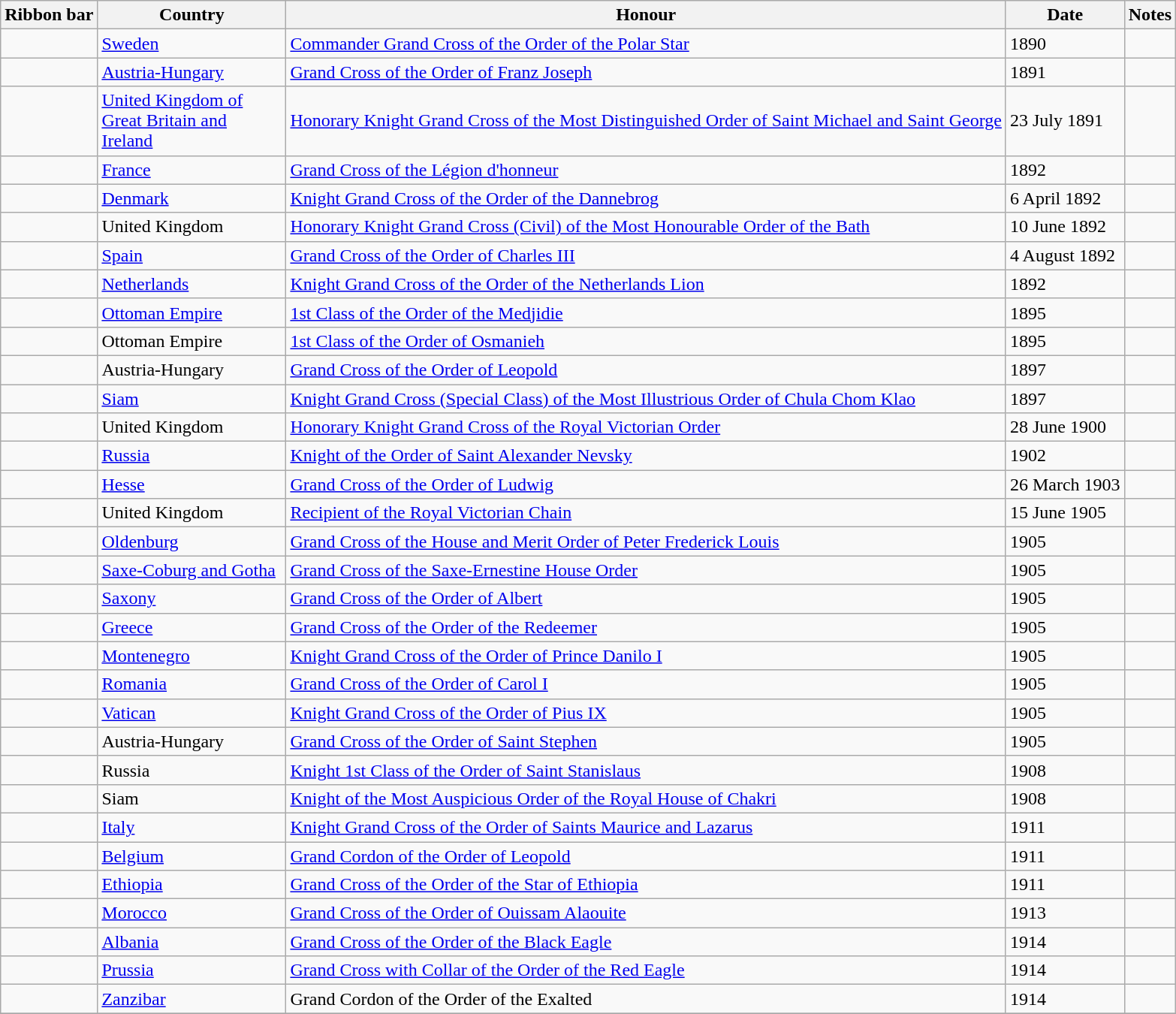<table class="wikitable">
<tr>
<th>Ribbon bar</th>
<th style="width:10em">Country</th>
<th>Honour</th>
<th>Date</th>
<th>Notes</th>
</tr>
<tr>
<td></td>
<td><a href='#'>Sweden</a></td>
<td><a href='#'>Commander Grand Cross of the Order of the Polar Star</a></td>
<td>1890</td>
<td></td>
</tr>
<tr>
<td></td>
<td><a href='#'>Austria-Hungary</a></td>
<td><a href='#'>Grand Cross of the Order of Franz Joseph</a></td>
<td>1891</td>
<td></td>
</tr>
<tr>
<td></td>
<td><a href='#'>United Kingdom of Great Britain and Ireland</a></td>
<td><a href='#'>Honorary Knight Grand Cross of the Most Distinguished Order of Saint Michael and Saint George</a></td>
<td>23 July 1891</td>
<td></td>
</tr>
<tr>
<td></td>
<td><a href='#'>France</a></td>
<td><a href='#'>Grand Cross of the Légion d'honneur</a></td>
<td>1892</td>
<td></td>
</tr>
<tr>
<td></td>
<td><a href='#'>Denmark</a></td>
<td><a href='#'>Knight Grand Cross of the Order of the Dannebrog</a></td>
<td>6 April 1892</td>
<td></td>
</tr>
<tr>
<td></td>
<td>United Kingdom</td>
<td><a href='#'>Honorary Knight Grand Cross (Civil) of the Most Honourable Order of the Bath</a></td>
<td>10 June 1892</td>
<td></td>
</tr>
<tr>
<td></td>
<td><a href='#'>Spain</a></td>
<td><a href='#'>Grand Cross of the Order of Charles III</a></td>
<td>4 August 1892</td>
<td></td>
</tr>
<tr>
<td></td>
<td><a href='#'>Netherlands</a></td>
<td><a href='#'>Knight Grand Cross of the Order of the Netherlands Lion</a></td>
<td>1892</td>
<td></td>
</tr>
<tr>
<td></td>
<td><a href='#'>Ottoman Empire</a></td>
<td><a href='#'>1st Class of the Order of the Medjidie</a></td>
<td>1895</td>
<td></td>
</tr>
<tr>
<td></td>
<td>Ottoman Empire</td>
<td><a href='#'>1st Class of the Order of Osmanieh</a></td>
<td>1895</td>
<td></td>
</tr>
<tr>
<td></td>
<td>Austria-Hungary</td>
<td><a href='#'>Grand Cross of the Order of Leopold</a></td>
<td>1897</td>
<td></td>
</tr>
<tr>
<td></td>
<td><a href='#'>Siam</a></td>
<td><a href='#'>Knight Grand Cross (Special Class) of the Most Illustrious Order of Chula Chom Klao</a></td>
<td>1897</td>
<td></td>
</tr>
<tr>
<td></td>
<td>United Kingdom</td>
<td><a href='#'>Honorary Knight Grand Cross of the Royal Victorian Order</a></td>
<td>28 June 1900</td>
<td></td>
</tr>
<tr>
<td></td>
<td><a href='#'>Russia</a></td>
<td><a href='#'>Knight of the Order of Saint Alexander Nevsky</a></td>
<td>1902</td>
<td></td>
</tr>
<tr>
<td></td>
<td><a href='#'>Hesse</a></td>
<td><a href='#'>Grand Cross of the Order of Ludwig</a></td>
<td>26 March 1903</td>
<td></td>
</tr>
<tr>
<td></td>
<td>United Kingdom</td>
<td><a href='#'>Recipient of the Royal Victorian Chain</a></td>
<td>15 June 1905</td>
<td></td>
</tr>
<tr>
<td></td>
<td><a href='#'>Oldenburg</a></td>
<td><a href='#'>Grand Cross of the House and Merit Order of Peter Frederick Louis</a></td>
<td>1905</td>
<td></td>
</tr>
<tr>
<td></td>
<td><a href='#'>Saxe-Coburg and Gotha</a></td>
<td><a href='#'>Grand Cross of the Saxe-Ernestine House Order</a></td>
<td>1905</td>
<td></td>
</tr>
<tr>
<td></td>
<td><a href='#'>Saxony</a></td>
<td><a href='#'>Grand Cross of the Order of Albert</a></td>
<td>1905</td>
<td></td>
</tr>
<tr>
<td></td>
<td><a href='#'>Greece</a></td>
<td><a href='#'>Grand Cross of the Order of the Redeemer</a></td>
<td>1905</td>
<td></td>
</tr>
<tr>
<td></td>
<td><a href='#'>Montenegro</a></td>
<td><a href='#'>Knight Grand Cross of the Order of Prince Danilo I</a></td>
<td>1905</td>
<td></td>
</tr>
<tr>
<td></td>
<td><a href='#'>Romania</a></td>
<td><a href='#'>Grand Cross of the Order of Carol I</a></td>
<td>1905</td>
<td></td>
</tr>
<tr>
<td></td>
<td><a href='#'>Vatican</a></td>
<td><a href='#'>Knight Grand Cross of the Order of Pius IX</a></td>
<td>1905</td>
<td></td>
</tr>
<tr>
<td></td>
<td>Austria-Hungary</td>
<td><a href='#'>Grand Cross of the Order of Saint Stephen</a></td>
<td>1905</td>
<td></td>
</tr>
<tr>
<td></td>
<td>Russia</td>
<td><a href='#'>Knight 1st Class of the Order of Saint Stanislaus</a></td>
<td>1908</td>
<td></td>
</tr>
<tr>
<td></td>
<td>Siam</td>
<td><a href='#'>Knight of the Most Auspicious Order of the Royal House of Chakri</a></td>
<td>1908</td>
<td></td>
</tr>
<tr>
<td></td>
<td><a href='#'>Italy</a></td>
<td><a href='#'>Knight Grand Cross of the Order of Saints Maurice and Lazarus</a></td>
<td>1911</td>
<td></td>
</tr>
<tr>
<td></td>
<td><a href='#'>Belgium</a></td>
<td><a href='#'>Grand Cordon of the Order of Leopold</a></td>
<td>1911</td>
<td></td>
</tr>
<tr>
<td></td>
<td><a href='#'>Ethiopia</a></td>
<td><a href='#'>Grand Cross of the Order of the Star of Ethiopia</a></td>
<td>1911</td>
<td></td>
</tr>
<tr>
<td></td>
<td><a href='#'>Morocco</a></td>
<td><a href='#'>Grand Cross of the Order of Ouissam Alaouite</a></td>
<td>1913</td>
<td></td>
</tr>
<tr>
<td></td>
<td><a href='#'>Albania</a></td>
<td><a href='#'>Grand Cross of the Order of the Black Eagle</a></td>
<td>1914</td>
<td></td>
</tr>
<tr>
<td></td>
<td><a href='#'>Prussia</a></td>
<td><a href='#'>Grand Cross with Collar of the Order of the Red Eagle</a></td>
<td>1914</td>
<td></td>
</tr>
<tr>
<td></td>
<td><a href='#'>Zanzibar</a></td>
<td>Grand Cordon of the Order of the Exalted</td>
<td>1914</td>
<td></td>
</tr>
<tr>
</tr>
</table>
